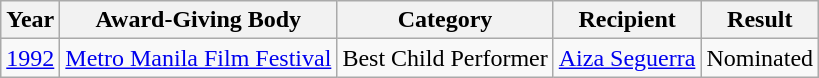<table class="wikitable sortable">
<tr>
<th>Year</th>
<th>Award-Giving Body</th>
<th>Category</th>
<th>Recipient</th>
<th>Result</th>
</tr>
<tr>
<td><a href='#'>1992</a></td>
<td><a href='#'>Metro Manila Film Festival</a></td>
<td>Best Child Performer</td>
<td><a href='#'>Aiza Seguerra</a></td>
<td>Nominated</td>
</tr>
</table>
